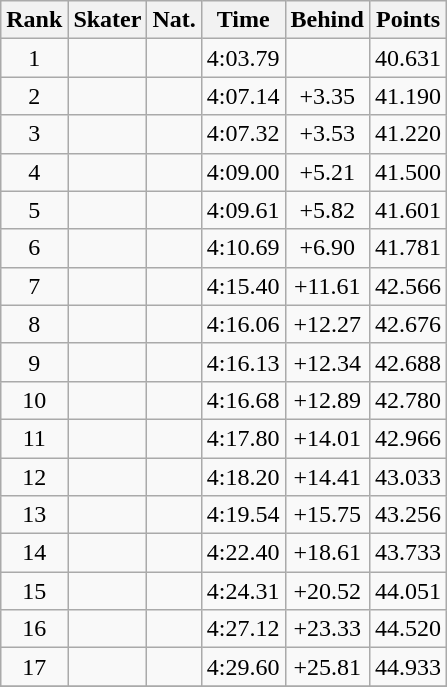<table class="wikitable sortable" border="1" style="text-align:center">
<tr>
<th>Rank</th>
<th>Skater</th>
<th>Nat.</th>
<th>Time</th>
<th>Behind</th>
<th>Points</th>
</tr>
<tr>
<td>1</td>
<td align=left></td>
<td></td>
<td>4:03.79</td>
<td></td>
<td>40.631</td>
</tr>
<tr>
<td>2</td>
<td align=left></td>
<td></td>
<td>4:07.14</td>
<td>+3.35</td>
<td>41.190</td>
</tr>
<tr>
<td>3</td>
<td align=left></td>
<td></td>
<td>4:07.32</td>
<td>+3.53</td>
<td>41.220</td>
</tr>
<tr>
<td>4</td>
<td align=left></td>
<td></td>
<td>4:09.00</td>
<td>+5.21</td>
<td>41.500</td>
</tr>
<tr>
<td>5</td>
<td align=left></td>
<td></td>
<td>4:09.61</td>
<td>+5.82</td>
<td>41.601</td>
</tr>
<tr>
<td>6</td>
<td align=left></td>
<td></td>
<td>4:10.69</td>
<td>+6.90</td>
<td>41.781</td>
</tr>
<tr>
<td>7</td>
<td align=left></td>
<td></td>
<td>4:15.40</td>
<td>+11.61</td>
<td>42.566</td>
</tr>
<tr>
<td>8</td>
<td align=left></td>
<td></td>
<td>4:16.06</td>
<td>+12.27</td>
<td>42.676</td>
</tr>
<tr>
<td>9</td>
<td align=left></td>
<td></td>
<td>4:16.13</td>
<td>+12.34</td>
<td>42.688</td>
</tr>
<tr>
<td>10</td>
<td align=left></td>
<td></td>
<td>4:16.68</td>
<td>+12.89</td>
<td>42.780</td>
</tr>
<tr>
<td>11</td>
<td align=left></td>
<td></td>
<td>4:17.80</td>
<td>+14.01</td>
<td>42.966</td>
</tr>
<tr>
<td>12</td>
<td align=left></td>
<td></td>
<td>4:18.20</td>
<td>+14.41</td>
<td>43.033</td>
</tr>
<tr>
<td>13</td>
<td align=left></td>
<td></td>
<td>4:19.54</td>
<td>+15.75</td>
<td>43.256</td>
</tr>
<tr>
<td>14</td>
<td align=left></td>
<td></td>
<td>4:22.40</td>
<td>+18.61</td>
<td>43.733</td>
</tr>
<tr>
<td>15</td>
<td align=left></td>
<td></td>
<td>4:24.31</td>
<td>+20.52</td>
<td>44.051</td>
</tr>
<tr>
<td>16</td>
<td align=left></td>
<td></td>
<td>4:27.12</td>
<td>+23.33</td>
<td>44.520</td>
</tr>
<tr>
<td>17</td>
<td align=left></td>
<td></td>
<td>4:29.60</td>
<td>+25.81</td>
<td>44.933</td>
</tr>
<tr>
</tr>
</table>
